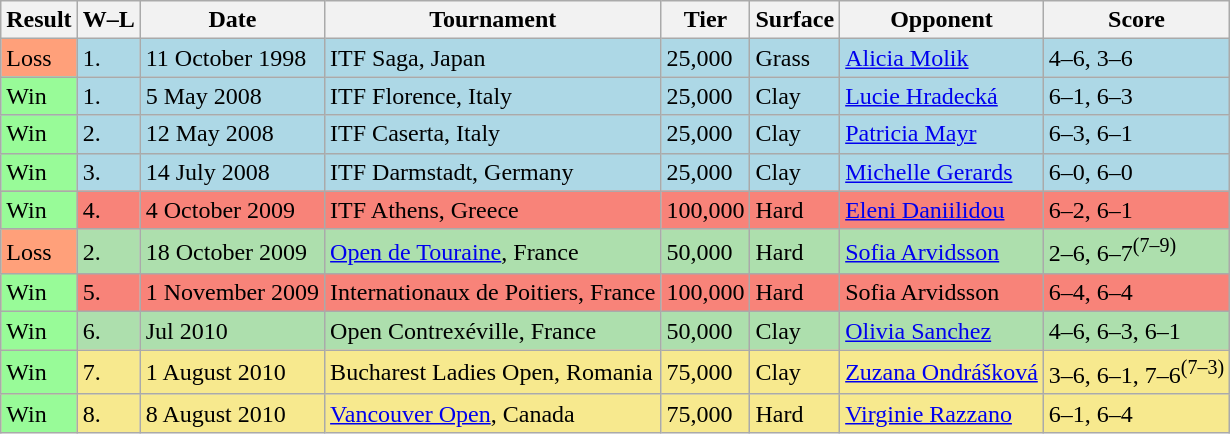<table class="sortable wikitable">
<tr>
<th>Result</th>
<th class="unsortable">W–L</th>
<th>Date</th>
<th>Tournament</th>
<th>Tier</th>
<th>Surface</th>
<th>Opponent</th>
<th class="unsortable">Score</th>
</tr>
<tr style="background:lightblue;">
<td bgcolor=FFA07A>Loss</td>
<td>1.</td>
<td>11 October 1998</td>
<td>ITF Saga, Japan</td>
<td>25,000</td>
<td>Grass</td>
<td> <a href='#'>Alicia Molik</a></td>
<td>4–6, 3–6</td>
</tr>
<tr style="background:lightblue;">
<td bgcolor=98FB98>Win</td>
<td>1.</td>
<td>5 May 2008</td>
<td>ITF Florence, Italy</td>
<td>25,000</td>
<td>Clay</td>
<td> <a href='#'>Lucie Hradecká</a></td>
<td>6–1, 6–3</td>
</tr>
<tr style="background:lightblue;">
<td bgcolor=98FB98>Win</td>
<td>2.</td>
<td>12 May 2008</td>
<td>ITF Caserta, Italy</td>
<td>25,000</td>
<td>Clay</td>
<td> <a href='#'>Patricia Mayr</a></td>
<td>6–3, 6–1</td>
</tr>
<tr style="background:lightblue;">
<td bgcolor=98FB98>Win</td>
<td>3.</td>
<td>14 July 2008</td>
<td>ITF Darmstadt, Germany</td>
<td>25,000</td>
<td>Clay</td>
<td> <a href='#'>Michelle Gerards</a></td>
<td>6–0, 6–0</td>
</tr>
<tr style="background:#f88379;">
<td bgcolor=98FB98>Win</td>
<td>4.</td>
<td>4 October 2009</td>
<td>ITF Athens, Greece</td>
<td>100,000</td>
<td>Hard</td>
<td> <a href='#'>Eleni Daniilidou</a></td>
<td>6–2, 6–1</td>
</tr>
<tr style="background:#addfad;">
<td bgcolor=FFA07A>Loss</td>
<td>2.</td>
<td>18 October 2009</td>
<td><a href='#'>Open de Touraine</a>, France</td>
<td>50,000</td>
<td>Hard</td>
<td> <a href='#'>Sofia Arvidsson</a></td>
<td>2–6, 6–7<sup>(7–9)</sup></td>
</tr>
<tr style="background:#f88379;">
<td bgcolor=98FB98>Win</td>
<td>5.</td>
<td>1 November 2009</td>
<td>Internationaux de Poitiers, France</td>
<td>100,000</td>
<td>Hard</td>
<td> Sofia Arvidsson</td>
<td>6–4, 6–4</td>
</tr>
<tr style="background:#addfad;">
<td bgcolor=98FB98>Win</td>
<td>6.</td>
<td>Jul 2010</td>
<td>Open Contrexéville, France</td>
<td>50,000</td>
<td>Clay</td>
<td> <a href='#'>Olivia Sanchez</a></td>
<td>4–6, 6–3, 6–1</td>
</tr>
<tr style="background:#f7e98e;">
<td bgcolor=98FB98>Win</td>
<td>7.</td>
<td>1 August 2010</td>
<td>Bucharest Ladies Open, Romania</td>
<td>75,000</td>
<td>Clay</td>
<td> <a href='#'>Zuzana Ondrášková</a></td>
<td>3–6, 6–1, 7–6<sup>(7–3)</sup></td>
</tr>
<tr style="background:#f7e98e;">
<td bgcolor=98FB98>Win</td>
<td>8.</td>
<td>8 August 2010</td>
<td><a href='#'>Vancouver Open</a>, Canada</td>
<td>75,000</td>
<td>Hard</td>
<td> <a href='#'>Virginie Razzano</a></td>
<td>6–1, 6–4</td>
</tr>
</table>
